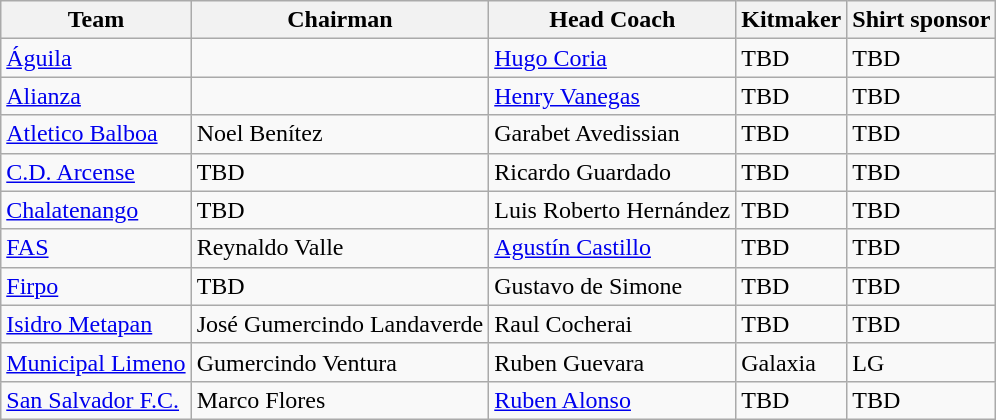<table class="wikitable sortable" style="text-align: left;">
<tr>
<th>Team</th>
<th>Chairman</th>
<th>Head Coach</th>
<th>Kitmaker</th>
<th>Shirt sponsor</th>
</tr>
<tr>
<td><a href='#'>Águila</a></td>
<td></td>
<td> <a href='#'>Hugo Coria</a></td>
<td>TBD</td>
<td>TBD</td>
</tr>
<tr>
<td><a href='#'>Alianza</a></td>
<td></td>
<td> <a href='#'>Henry Vanegas</a></td>
<td>TBD</td>
<td>TBD</td>
</tr>
<tr>
<td><a href='#'>Atletico Balboa</a></td>
<td> Noel Benítez</td>
<td>  Garabet Avedissian</td>
<td>TBD</td>
<td>TBD</td>
</tr>
<tr>
<td><a href='#'>C.D. Arcense</a></td>
<td> TBD</td>
<td> Ricardo Guardado</td>
<td>TBD</td>
<td>TBD</td>
</tr>
<tr>
<td><a href='#'>Chalatenango</a></td>
<td> TBD</td>
<td> Luis Roberto Hernández</td>
<td>TBD</td>
<td>TBD</td>
</tr>
<tr>
<td><a href='#'>FAS</a></td>
<td> Reynaldo Valle</td>
<td> <a href='#'>Agustín Castillo</a></td>
<td>TBD</td>
<td>TBD</td>
</tr>
<tr>
<td><a href='#'>Firpo</a></td>
<td> TBD</td>
<td> Gustavo de Simone</td>
<td>TBD</td>
<td>TBD</td>
</tr>
<tr>
<td><a href='#'>Isidro Metapan</a></td>
<td> José Gumercindo Landaverde</td>
<td> Raul Cocherai</td>
<td>TBD</td>
<td>TBD</td>
</tr>
<tr>
<td><a href='#'>Municipal Limeno</a></td>
<td> Gumercindo Ventura</td>
<td> Ruben Guevara</td>
<td>Galaxia</td>
<td>LG</td>
</tr>
<tr>
<td><a href='#'>San Salvador F.C.</a></td>
<td> Marco Flores</td>
<td> <a href='#'>Ruben Alonso</a></td>
<td>TBD</td>
<td>TBD</td>
</tr>
</table>
